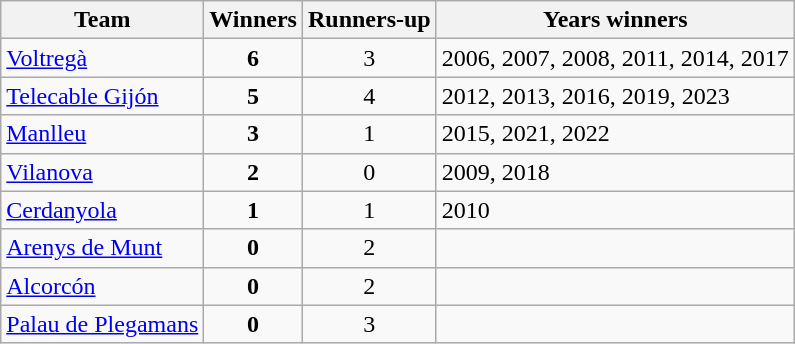<table class="wikitable" style="text-align:center">
<tr>
<th>Team</th>
<th>Winners</th>
<th>Runners-up</th>
<th>Years winners</th>
</tr>
<tr>
<td align=left><a href='#'>Voltregà</a></td>
<td><strong>6</strong></td>
<td>3</td>
<td align=left>2006, 2007, 2008, 2011, 2014, 2017</td>
</tr>
<tr>
<td align=left><a href='#'>Telecable Gijón</a></td>
<td><strong>5</strong></td>
<td>4</td>
<td align=left>2012, 2013, 2016, 2019, 2023</td>
</tr>
<tr>
<td align=left><a href='#'>Manlleu</a></td>
<td><strong>3</strong></td>
<td>1</td>
<td align=left>2015, 2021, 2022</td>
</tr>
<tr>
<td align=left><a href='#'>Vilanova</a></td>
<td><strong>2</strong></td>
<td>0</td>
<td align=left>2009, 2018</td>
</tr>
<tr>
<td align=left><a href='#'>Cerdanyola</a></td>
<td><strong>1</strong></td>
<td>1</td>
<td align=left>2010</td>
</tr>
<tr>
<td align=left><a href='#'>Arenys de Munt</a></td>
<td><strong>0</strong></td>
<td>2</td>
<td></td>
</tr>
<tr>
<td align=left><a href='#'>Alcorcón</a></td>
<td><strong>0</strong></td>
<td>2</td>
<td></td>
</tr>
<tr>
<td align=left><a href='#'>Palau de Plegamans</a></td>
<td><strong>0</strong></td>
<td>3</td>
<td></td>
</tr>
</table>
